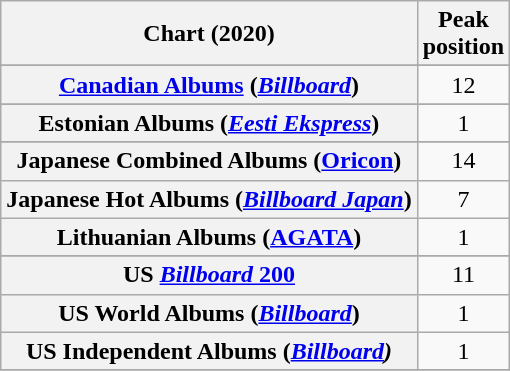<table class="wikitable sortable plainrowheaders" style="text-align:center">
<tr>
<th scope="col">Chart (2020)</th>
<th scope="col">Peak<br>position</th>
</tr>
<tr>
</tr>
<tr>
</tr>
<tr>
</tr>
<tr>
</tr>
<tr>
<th scope="row"><a href='#'>Canadian Albums</a> (<em><a href='#'>Billboard</a></em>)</th>
<td>12</td>
</tr>
<tr>
</tr>
<tr>
</tr>
<tr>
</tr>
<tr>
<th scope="row">Estonian Albums (<em><a href='#'>Eesti Ekspress</a></em>)</th>
<td>1</td>
</tr>
<tr>
</tr>
<tr>
</tr>
<tr>
</tr>
<tr>
</tr>
<tr>
</tr>
<tr>
<th scope="row">Japanese Combined Albums (<a href='#'>Oricon</a>)</th>
<td>14</td>
</tr>
<tr>
<th scope="row">Japanese Hot Albums (<em><a href='#'>Billboard Japan</a></em>)</th>
<td>7</td>
</tr>
<tr>
<th scope="row">Lithuanian Albums (<a href='#'>AGATA</a>)</th>
<td>1</td>
</tr>
<tr>
</tr>
<tr>
</tr>
<tr>
</tr>
<tr>
</tr>
<tr>
</tr>
<tr>
</tr>
<tr>
<th scope="row">US <a href='#'><em>Billboard</em> 200</a></th>
<td>11</td>
</tr>
<tr>
<th scope="row">US World Albums (<a href='#'><em>Billboard</em></a>) </th>
<td>1</td>
</tr>
<tr>
<th scope="row">US Independent Albums (<a href='#'><em>Billboard</a>) </th>
<td>1</td>
</tr>
<tr>
</tr>
</table>
